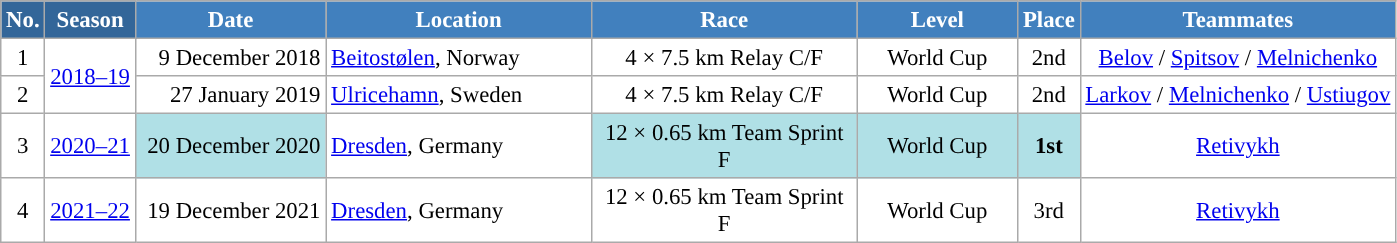<table class="wikitable sortable" style="font-size:95%; text-align:center; border:grey solid 1px; border-collapse:collapse; background:#ffffff;">
<tr style="background:#efefef;">
<th style="background-color:#369; color:white;">No.</th>
<th style="background-color:#369; color:white;">Season</th>
<th style="background-color:#4180be; color:white; width:120px;">Date</th>
<th style="background-color:#4180be; color:white; width:170px;">Location</th>
<th style="background-color:#4180be; color:white; width:170px;">Race</th>
<th style="background-color:#4180be; color:white; width:100px;">Level</th>
<th style="background-color:#4180be; color:white;">Place</th>
<th style="background-color:#4180be; color:white;">Teammates</th>
</tr>
<tr>
<td align=center>1</td>
<td rowspan=2 align=center><a href='#'>2018–19</a></td>
<td align=right>9 December 2018</td>
<td align=left> <a href='#'>Beitostølen</a>, Norway</td>
<td>4 × 7.5 km Relay C/F</td>
<td>World Cup</td>
<td>2nd</td>
<td><a href='#'>Belov</a> / <a href='#'>Spitsov</a> / <a href='#'>Melnichenko</a></td>
</tr>
<tr>
<td align=center>2</td>
<td align=right>27 January 2019</td>
<td align=left> <a href='#'>Ulricehamn</a>, Sweden</td>
<td>4 × 7.5 km Relay C/F</td>
<td>World Cup</td>
<td>2nd</td>
<td><a href='#'>Larkov</a> / <a href='#'>Melnichenko</a> / <a href='#'>Ustiugov</a></td>
</tr>
<tr>
<td align=center>3</td>
<td rowspan=1 align=center><a href='#'>2020–21</a></td>
<td bgcolor="#BOEOE6" align=right>20 December 2020</td>
<td align=left> <a href='#'>Dresden</a>, Germany</td>
<td bgcolor="#BOEOE6">12 × 0.65 km Team Sprint F</td>
<td bgcolor="#BOEOE6">World Cup</td>
<td bgcolor="#BOEOE6"><strong>1st</strong></td>
<td><a href='#'>Retivykh</a></td>
</tr>
<tr>
<td align=center>4</td>
<td align=center><a href='#'>2021–22</a></td>
<td align=right>19 December 2021</td>
<td align=left> <a href='#'>Dresden</a>, Germany</td>
<td>12 × 0.65 km Team Sprint F</td>
<td>World Cup</td>
<td>3rd</td>
<td><a href='#'>Retivykh</a></td>
</tr>
</table>
